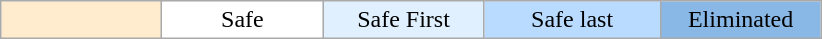<table class="wikitable" style="margin:1em auto; text-align:center;">
<tr>
<td style="background:#FFEBCD;  width:100px;"></td>
<td style="background:white; width:100px;">Safe</td>
<td style="background:#e0f0ff; width:100px;">Safe First</td>
<td style="background:#b8dbff; width:110px;">Safe last</td>
<td style="background:#8ab8e6; width:100px;">Eliminated</td>
</tr>
</table>
